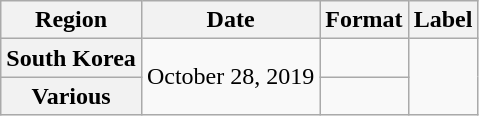<table class="wikitable plainrowheaders" style="text-align:center">
<tr>
<th>Region</th>
<th>Date</th>
<th>Format</th>
<th>Label</th>
</tr>
<tr>
<th scope="row">South Korea</th>
<td rowspan="2">October 28, 2019</td>
<td></td>
<td rowspan="2"></td>
</tr>
<tr>
<th scope="row">Various</th>
<td></td>
</tr>
</table>
